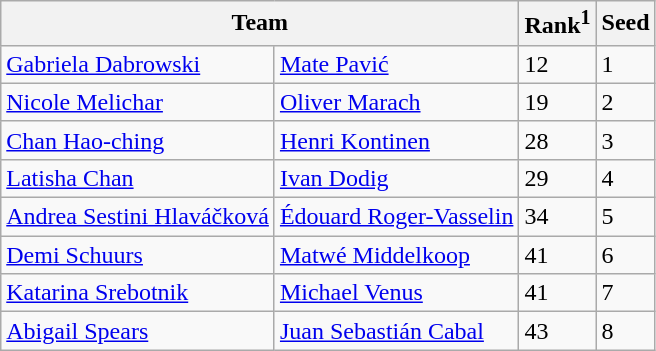<table class="wikitable">
<tr>
<th width="325" colspan=2>Team</th>
<th>Rank<sup>1</sup></th>
<th>Seed</th>
</tr>
<tr>
<td> <a href='#'>Gabriela Dabrowski</a></td>
<td> <a href='#'>Mate Pavić</a></td>
<td>12</td>
<td>1</td>
</tr>
<tr>
<td> <a href='#'>Nicole Melichar</a></td>
<td> <a href='#'>Oliver Marach</a></td>
<td>19</td>
<td>2</td>
</tr>
<tr>
<td> <a href='#'>Chan Hao-ching</a></td>
<td> <a href='#'>Henri Kontinen</a></td>
<td>28</td>
<td>3</td>
</tr>
<tr>
<td> <a href='#'>Latisha Chan</a></td>
<td> <a href='#'>Ivan Dodig</a></td>
<td>29</td>
<td>4</td>
</tr>
<tr>
<td> <a href='#'>Andrea Sestini Hlaváčková</a></td>
<td> <a href='#'>Édouard Roger-Vasselin</a></td>
<td>34</td>
<td>5</td>
</tr>
<tr>
<td> <a href='#'>Demi Schuurs</a></td>
<td> <a href='#'>Matwé Middelkoop</a></td>
<td>41</td>
<td>6</td>
</tr>
<tr>
<td> <a href='#'>Katarina Srebotnik</a></td>
<td> <a href='#'>Michael Venus</a></td>
<td>41</td>
<td>7</td>
</tr>
<tr>
<td> <a href='#'>Abigail Spears</a></td>
<td> <a href='#'>Juan Sebastián Cabal</a></td>
<td>43</td>
<td>8</td>
</tr>
</table>
